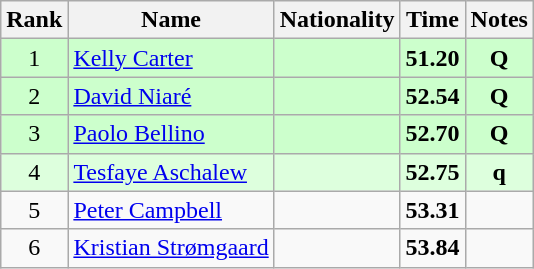<table class="wikitable sortable" style="text-align:center">
<tr>
<th>Rank</th>
<th>Name</th>
<th>Nationality</th>
<th>Time</th>
<th>Notes</th>
</tr>
<tr bgcolor=ccffcc>
<td>1</td>
<td align=left><a href='#'>Kelly Carter</a></td>
<td align=left></td>
<td><strong>51.20</strong></td>
<td><strong>Q</strong></td>
</tr>
<tr bgcolor=ccffcc>
<td>2</td>
<td align=left><a href='#'>David Niaré</a></td>
<td align=left></td>
<td><strong>52.54</strong></td>
<td><strong>Q</strong></td>
</tr>
<tr bgcolor=ccffcc>
<td>3</td>
<td align=left><a href='#'>Paolo Bellino</a></td>
<td align=left></td>
<td><strong>52.70</strong></td>
<td><strong>Q</strong></td>
</tr>
<tr bgcolor=ddffdd>
<td>4</td>
<td align=left><a href='#'>Tesfaye Aschalew</a></td>
<td align=left></td>
<td><strong>52.75</strong></td>
<td><strong>q</strong></td>
</tr>
<tr>
<td>5</td>
<td align=left><a href='#'>Peter Campbell</a></td>
<td align=left></td>
<td><strong>53.31</strong></td>
<td></td>
</tr>
<tr>
<td>6</td>
<td align=left><a href='#'>Kristian Strømgaard</a></td>
<td align=left></td>
<td><strong>53.84</strong></td>
<td></td>
</tr>
</table>
